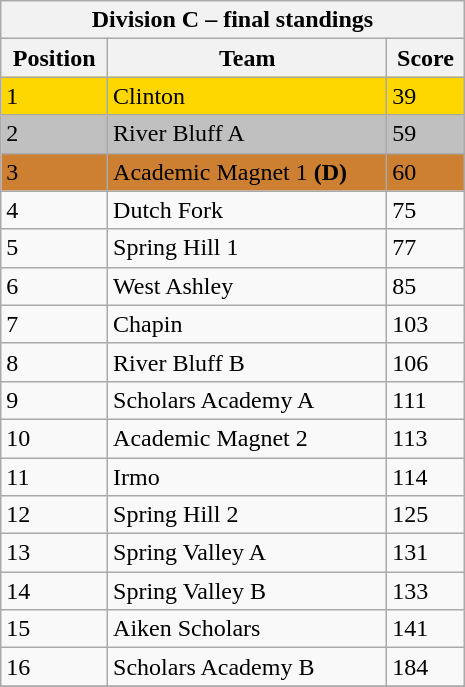<table class="wikitable collapsible collapsed" style="float:right; width:310px">
<tr>
<th colspan=3>Division C – final standings</th>
</tr>
<tr>
<th>Position</th>
<th>Team</th>
<th>Score</th>
</tr>
<tr style="background:#ffd700; color:black">
<td>1</td>
<td>Clinton</td>
<td>39</td>
</tr>
<tr style="background:#c0c0c0; color:black">
<td>2</td>
<td>River Bluff A</td>
<td>59</td>
</tr>
<tr style="background:#cd7f32; color:black">
<td>3</td>
<td>Academic Magnet 1 <strong>(D)</strong></td>
<td>60</td>
</tr>
<tr>
<td>4</td>
<td>Dutch Fork</td>
<td>75</td>
</tr>
<tr>
<td>5</td>
<td>Spring Hill 1</td>
<td>77</td>
</tr>
<tr>
<td>6</td>
<td>West Ashley</td>
<td>85</td>
</tr>
<tr>
<td>7</td>
<td>Chapin</td>
<td>103</td>
</tr>
<tr>
<td>8</td>
<td>River Bluff B</td>
<td>106</td>
</tr>
<tr>
<td>9</td>
<td>Scholars Academy A</td>
<td>111</td>
</tr>
<tr>
<td>10</td>
<td>Academic Magnet 2</td>
<td>113</td>
</tr>
<tr>
<td>11</td>
<td>Irmo</td>
<td>114</td>
</tr>
<tr>
<td>12</td>
<td>Spring Hill 2</td>
<td>125</td>
</tr>
<tr>
<td>13</td>
<td>Spring Valley A</td>
<td>131</td>
</tr>
<tr>
<td>14</td>
<td>Spring Valley B</td>
<td>133</td>
</tr>
<tr>
<td>15</td>
<td>Aiken Scholars</td>
<td>141</td>
</tr>
<tr>
<td>16</td>
<td>Scholars Academy B</td>
<td>184</td>
</tr>
<tr>
</tr>
</table>
